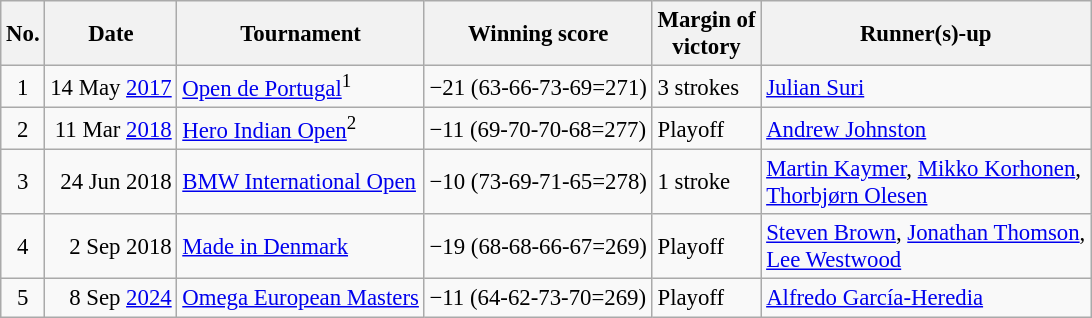<table class="wikitable" style="font-size:95%;">
<tr>
<th>No.</th>
<th>Date</th>
<th>Tournament</th>
<th>Winning score</th>
<th>Margin of<br>victory</th>
<th>Runner(s)-up</th>
</tr>
<tr>
<td align=center>1</td>
<td align=right>14 May <a href='#'>2017</a></td>
<td><a href='#'>Open de Portugal</a><sup>1</sup></td>
<td>−21 (63-66-73-69=271)</td>
<td>3 strokes</td>
<td> <a href='#'>Julian Suri</a></td>
</tr>
<tr>
<td align=center>2</td>
<td align=right>11 Mar <a href='#'>2018</a></td>
<td><a href='#'>Hero Indian Open</a><sup>2</sup></td>
<td>−11 (69-70-70-68=277)</td>
<td>Playoff</td>
<td> <a href='#'>Andrew Johnston</a></td>
</tr>
<tr>
<td align=center>3</td>
<td align=right>24 Jun 2018</td>
<td><a href='#'>BMW International Open</a></td>
<td>−10 (73-69-71-65=278)</td>
<td>1 stroke</td>
<td> <a href='#'>Martin Kaymer</a>,  <a href='#'>Mikko Korhonen</a>,<br> <a href='#'>Thorbjørn Olesen</a></td>
</tr>
<tr>
<td align=center>4</td>
<td align=right>2 Sep 2018</td>
<td><a href='#'>Made in Denmark</a></td>
<td>−19 (68-68-66-67=269)</td>
<td>Playoff</td>
<td> <a href='#'>Steven Brown</a>,  <a href='#'>Jonathan Thomson</a>,<br> <a href='#'>Lee Westwood</a></td>
</tr>
<tr>
<td align=center>5</td>
<td align=right>8 Sep <a href='#'>2024</a></td>
<td><a href='#'>Omega European Masters</a></td>
<td>−11 (64-62-73-70=269)</td>
<td>Playoff</td>
<td> <a href='#'>Alfredo García-Heredia</a></td>
</tr>
</table>
